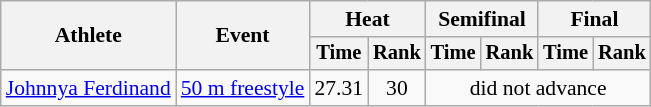<table class=wikitable style="font-size:90%">
<tr>
<th rowspan=2>Athlete</th>
<th rowspan=2>Event</th>
<th colspan="2">Heat</th>
<th colspan="2">Semifinal</th>
<th colspan="2">Final</th>
</tr>
<tr style="font-size:95%">
<th>Time</th>
<th>Rank</th>
<th>Time</th>
<th>Rank</th>
<th>Time</th>
<th>Rank</th>
</tr>
<tr align=center>
<td align=left><a href='#'>Johnnya Ferdinand</a></td>
<td align=left><a href='#'>50 m freestyle</a></td>
<td>27.31</td>
<td>30</td>
<td colspan=4>did not advance</td>
</tr>
</table>
